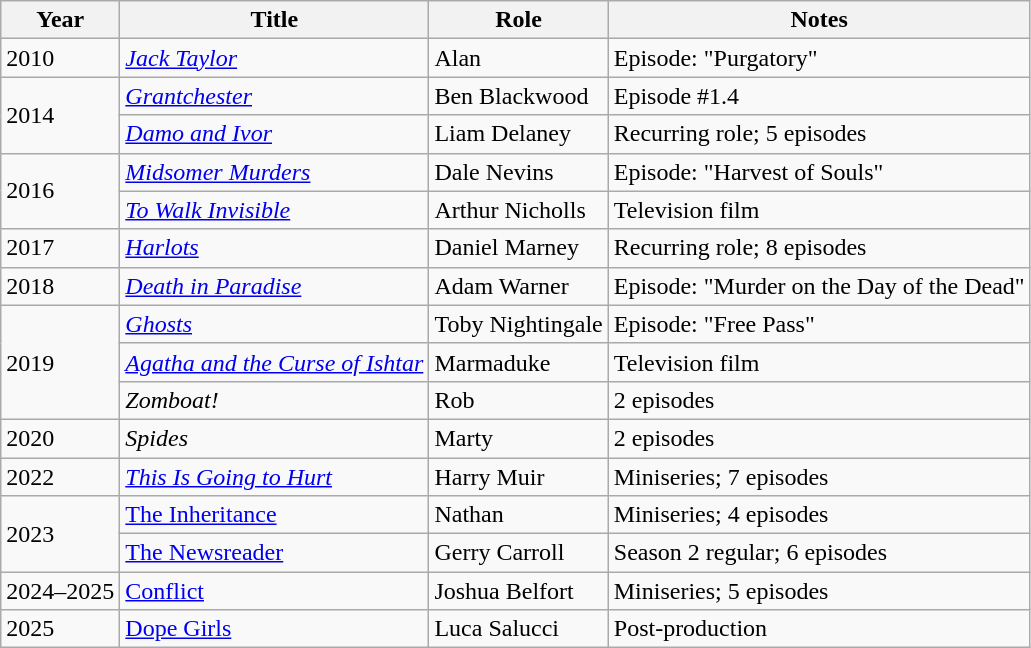<table class="wikitable sortable">
<tr>
<th>Year</th>
<th>Title</th>
<th>Role</th>
<th class="unsortable">Notes</th>
</tr>
<tr>
<td>2010</td>
<td><em><a href='#'>Jack Taylor</a></em></td>
<td>Alan</td>
<td>Episode: "Purgatory"</td>
</tr>
<tr>
<td rowspan="2">2014</td>
<td><em><a href='#'>Grantchester</a></em></td>
<td>Ben Blackwood</td>
<td>Episode #1.4</td>
</tr>
<tr>
<td><em><a href='#'>Damo and Ivor</a></em></td>
<td>Liam Delaney</td>
<td>Recurring role; 5 episodes</td>
</tr>
<tr>
<td rowspan="2">2016</td>
<td><em><a href='#'>Midsomer Murders</a></em></td>
<td>Dale Nevins</td>
<td>Episode: "Harvest of Souls"</td>
</tr>
<tr>
<td><em><a href='#'>To Walk Invisible</a></em></td>
<td>Arthur Nicholls</td>
<td>Television film</td>
</tr>
<tr>
<td>2017</td>
<td><em><a href='#'>Harlots</a></em></td>
<td>Daniel Marney</td>
<td>Recurring role; 8 episodes</td>
</tr>
<tr>
<td>2018</td>
<td><em><a href='#'>Death in Paradise</a></em></td>
<td>Adam Warner</td>
<td>Episode: "Murder on the Day of the Dead"</td>
</tr>
<tr>
<td rowspan="3">2019</td>
<td><em><a href='#'>Ghosts</a></em></td>
<td>Toby Nightingale</td>
<td>Episode: "Free Pass"</td>
</tr>
<tr>
<td><em><a href='#'>Agatha and the Curse of Ishtar</a></em></td>
<td>Marmaduke</td>
<td>Television film</td>
</tr>
<tr>
<td><em>Zomboat!</em></td>
<td>Rob</td>
<td>2 episodes</td>
</tr>
<tr>
<td>2020</td>
<td><em>Spides</em></td>
<td>Marty</td>
<td>2 episodes</td>
</tr>
<tr>
<td>2022</td>
<td><em><a href='#'>This Is Going to Hurt</a></td>
<td>Harry Muir</td>
<td>Miniseries; 7 episodes</td>
</tr>
<tr>
<td rowspan="2">2023</td>
<td></em><a href='#'>The Inheritance</a><em></td>
<td>Nathan</td>
<td>Miniseries; 4 episodes</td>
</tr>
<tr>
<td></em><a href='#'>The Newsreader</a><em></td>
<td>Gerry Carroll</td>
<td>Season 2 regular; 6 episodes</td>
</tr>
<tr>
<td>2024–2025</td>
<td><a href='#'></em>Conflict<em></a></td>
<td>Joshua Belfort</td>
<td>Miniseries; 5 episodes</td>
</tr>
<tr>
<td>2025</td>
<td></em><a href='#'>Dope Girls</a><em></td>
<td>Luca Salucci</td>
<td>Post-production</td>
</tr>
</table>
